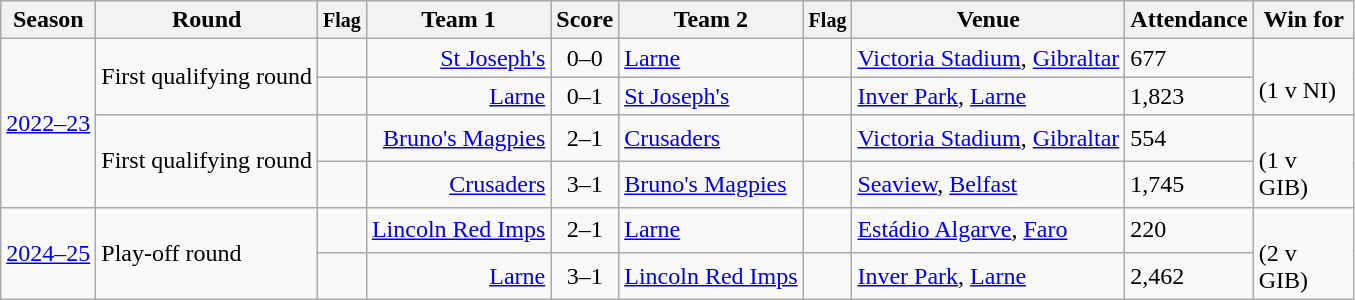<table class="wikitable sortable">
<tr>
<th>Season</th>
<th>Round</th>
<th align=center><small>Flag</small></th>
<th>Team 1</th>
<th>Score</th>
<th>Team 2</th>
<th align=center><small>Flag</small></th>
<th>Venue</th>
<th>Attendance</th>
<th width=60>Win for</th>
</tr>
<tr>
<td rowspan="4"><a href='#'>2022–23</a></td>
<td rowspan="2">First qualifying round</td>
<td align="center"></td>
<td align="right"><a href='#'>St Joseph's</a></td>
<td style="text-align:center;">0–0</td>
<td><a href='#'>Larne</a></td>
<td align="center"></td>
<td><a href='#'>Victoria Stadium</a>, <a href='#'>Gibraltar</a></td>
<td>677</td>
<td rowspan="2"><br>(1 v NI)</td>
</tr>
<tr>
<td align="center"></td>
<td align="right"><a href='#'>Larne</a></td>
<td style="text-align:center;">0–1</td>
<td><a href='#'>St Joseph's</a></td>
<td align="center"></td>
<td><a href='#'>Inver Park</a>, <a href='#'>Larne</a></td>
<td>1,823</td>
</tr>
<tr>
<td rowspan=2>First qualifying round</td>
<td align=center></td>
<td align="right"><a href='#'>Bruno's Magpies</a></td>
<td style="text-align:center;">2–1</td>
<td><a href='#'>Crusaders</a></td>
<td align=center></td>
<td><a href='#'>Victoria Stadium</a>, <a href='#'>Gibraltar</a></td>
<td>554</td>
<td rowspan=2><br>(1 v GIB)</td>
</tr>
<tr>
<td align=center></td>
<td align="right"><a href='#'>Crusaders</a></td>
<td style="text-align:center;">3–1</td>
<td><a href='#'>Bruno's Magpies</a></td>
<td align=center></td>
<td><a href='#'>Seaview</a>, <a href='#'>Belfast</a></td>
<td>1,745</td>
</tr>
<tr>
<td rowspan=2><a href='#'>2024–25</a></td>
<td rowspan=2>Play-off round</td>
<td align=center></td>
<td align="right"><a href='#'>Lincoln Red Imps</a></td>
<td style="text-align:center;">2–1</td>
<td><a href='#'>Larne</a></td>
<td align=center></td>
<td><a href='#'>Estádio Algarve</a>, <a href='#'>Faro</a></td>
<td>220</td>
<td rowspan=2><br>(2 v GIB)</td>
</tr>
<tr>
<td align=center></td>
<td align="right"><a href='#'>Larne</a></td>
<td style="text-align:center;">3–1</td>
<td><a href='#'>Lincoln Red Imps</a></td>
<td align=center></td>
<td><a href='#'>Inver Park</a>, <a href='#'>Larne</a></td>
<td>2,462</td>
</tr>
</table>
